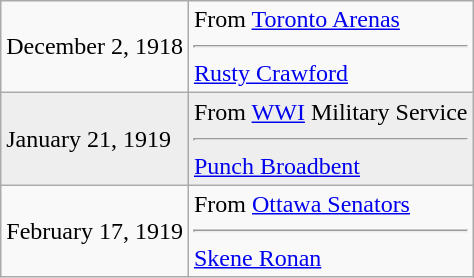<table class="wikitable">
<tr>
<td>December 2, 1918</td>
<td valign="top">From <a href='#'>Toronto Arenas</a><hr><a href='#'>Rusty Crawford</a></td>
</tr>
<tr style="background:#eee;">
<td>January 21, 1919</td>
<td valign="top">From <a href='#'>WWI</a> Military Service<hr><a href='#'>Punch Broadbent</a></td>
</tr>
<tr>
<td>February 17, 1919</td>
<td valign="top">From <a href='#'>Ottawa Senators</a><hr><a href='#'>Skene Ronan</a></td>
</tr>
</table>
